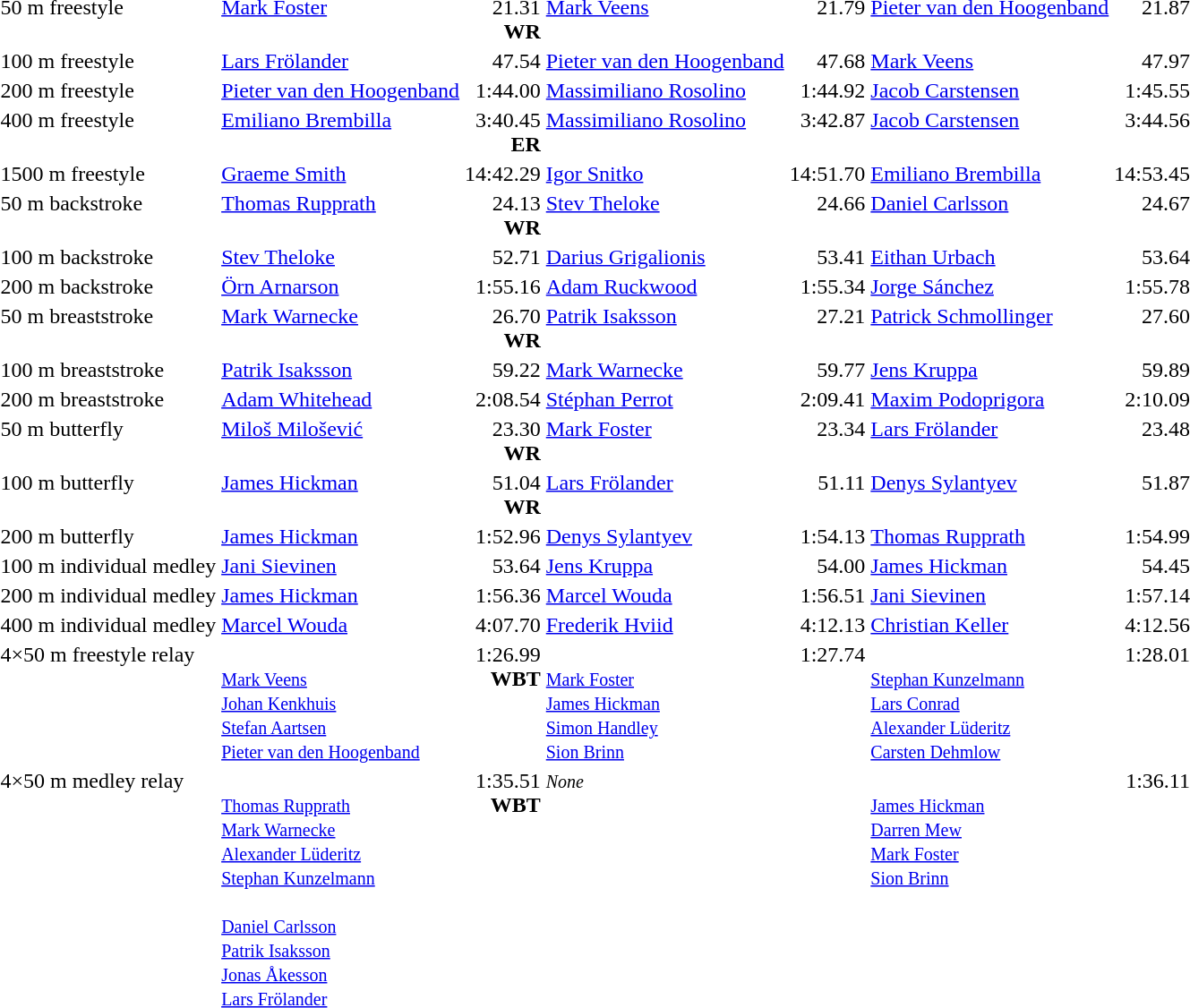<table>
<tr valign=top>
<td>50 m freestyle<br></td>
<td><a href='#'>Mark Foster</a><br><small></small></td>
<td align=right>21.31<br><strong>WR</strong></td>
<td><a href='#'>Mark Veens</a><br><small></small></td>
<td align=right>21.79</td>
<td><a href='#'>Pieter van den Hoogenband</a><br><small></small></td>
<td align=right>21.87</td>
</tr>
<tr valign=top>
<td>100 m freestyle<br></td>
<td><a href='#'>Lars Frölander</a><br><small></small></td>
<td align=right>47.54</td>
<td><a href='#'>Pieter van den Hoogenband</a><br><small></small></td>
<td align=right>47.68</td>
<td><a href='#'>Mark Veens</a><br><small></small></td>
<td align=right>47.97</td>
</tr>
<tr valign=top>
<td>200 m freestyle<br></td>
<td><a href='#'>Pieter van den Hoogenband</a><br><small></small></td>
<td align=right>1:44.00</td>
<td><a href='#'>Massimiliano Rosolino</a><br><small></small></td>
<td align=right>1:44.92</td>
<td><a href='#'>Jacob Carstensen</a><br><small></small></td>
<td align=right>1:45.55</td>
</tr>
<tr valign=top>
<td>400 m freestyle<br></td>
<td><a href='#'>Emiliano Brembilla</a><br><small></small></td>
<td align=right>3:40.45<br><strong>ER</strong></td>
<td><a href='#'>Massimiliano Rosolino</a><br><small></small></td>
<td align=right>3:42.87</td>
<td><a href='#'>Jacob Carstensen</a><br><small></small></td>
<td align=right>3:44.56</td>
</tr>
<tr valign=top>
<td>1500 m freestyle<br></td>
<td><a href='#'>Graeme Smith</a><br><small></small></td>
<td align=right>14:42.29</td>
<td><a href='#'>Igor Snitko</a><br><small></small></td>
<td align=right>14:51.70</td>
<td><a href='#'>Emiliano Brembilla</a><br><small></small></td>
<td align=right>14:53.45</td>
</tr>
<tr valign=top>
<td>50 m backstroke<br></td>
<td><a href='#'>Thomas Rupprath</a><br><small></small></td>
<td align=right>24.13<br><strong>WR</strong></td>
<td><a href='#'>Stev Theloke</a><br><small></small></td>
<td align=right>24.66</td>
<td><a href='#'>Daniel Carlsson</a><br><small></small></td>
<td align=right>24.67</td>
</tr>
<tr valign=top>
<td>100 m backstroke<br></td>
<td><a href='#'>Stev Theloke</a><br><small></small></td>
<td align=right>52.71</td>
<td><a href='#'>Darius Grigalionis</a><br><small></small></td>
<td align=right>53.41</td>
<td><a href='#'>Eithan Urbach</a><br><small></small></td>
<td align=right>53.64</td>
</tr>
<tr valign=top>
<td>200 m backstroke<br></td>
<td><a href='#'>Örn Arnarson</a><br><small></small></td>
<td align=right>1:55.16</td>
<td><a href='#'>Adam Ruckwood</a><br><small></small></td>
<td align=right>1:55.34</td>
<td><a href='#'>Jorge Sánchez</a><br><small></small></td>
<td align=right>1:55.78</td>
</tr>
<tr valign=top>
<td>50 m breaststroke<br></td>
<td><a href='#'>Mark Warnecke</a><br><small></small></td>
<td align=right>26.70<br><strong>WR</strong></td>
<td><a href='#'>Patrik Isaksson</a><br><small></small></td>
<td align=right>27.21</td>
<td><a href='#'>Patrick Schmollinger</a><br><small></small></td>
<td align=right>27.60</td>
</tr>
<tr valign=top>
<td>100 m breaststroke<br></td>
<td><a href='#'>Patrik Isaksson</a><br><small></small></td>
<td align=right>59.22</td>
<td><a href='#'>Mark Warnecke</a><br><small></small></td>
<td align=right>59.77</td>
<td><a href='#'>Jens Kruppa</a><br><small></small></td>
<td align=right>59.89</td>
</tr>
<tr valign=top>
<td>200 m breaststroke<br></td>
<td><a href='#'>Adam Whitehead</a><br><small></small></td>
<td align=right>2:08.54</td>
<td><a href='#'>Stéphan Perrot</a><br><small></small></td>
<td align=right>2:09.41</td>
<td><a href='#'>Maxim Podoprigora</a><br><small></small></td>
<td align=right>2:10.09</td>
</tr>
<tr valign=top>
<td>50 m butterfly<br></td>
<td><a href='#'>Miloš Milošević</a><br><small></small></td>
<td align=right>23.30<br><strong>WR</strong></td>
<td><a href='#'>Mark Foster</a><br><small></small></td>
<td align=right>23.34</td>
<td><a href='#'>Lars Frölander</a><br><small></small></td>
<td align=right>23.48</td>
</tr>
<tr valign=top>
<td>100 m butterfly<br></td>
<td><a href='#'>James Hickman</a><br><small></small></td>
<td align=right>51.04<br><strong>WR</strong></td>
<td><a href='#'>Lars Frölander</a><br><small></small></td>
<td align=right>51.11</td>
<td><a href='#'>Denys Sylantyev</a><br><small></small></td>
<td align=right>51.87</td>
</tr>
<tr valign=top>
<td>200 m butterfly<br></td>
<td><a href='#'>James Hickman</a><br><small></small></td>
<td align=right>1:52.96</td>
<td><a href='#'>Denys Sylantyev</a><br><small></small></td>
<td align=right>1:54.13</td>
<td><a href='#'>Thomas Rupprath</a><br><small></small></td>
<td align=right>1:54.99</td>
</tr>
<tr valign=top>
<td>100 m individual medley<br></td>
<td><a href='#'>Jani Sievinen</a><br><small></small></td>
<td align=right>53.64</td>
<td><a href='#'>Jens Kruppa</a><br><small></small></td>
<td align=right>54.00</td>
<td><a href='#'>James Hickman</a><br><small></small></td>
<td align=right>54.45</td>
</tr>
<tr valign=top>
<td>200 m individual medley<br></td>
<td><a href='#'>James Hickman</a><br><small></small></td>
<td align=right>1:56.36</td>
<td><a href='#'>Marcel Wouda</a><br><small></small></td>
<td align=right>1:56.51</td>
<td><a href='#'>Jani Sievinen</a><br><small></small></td>
<td align=right>1:57.14</td>
</tr>
<tr valign=top>
<td>400 m individual medley<br></td>
<td><a href='#'>Marcel Wouda</a><br><small></small></td>
<td align=right>4:07.70</td>
<td><a href='#'>Frederik Hviid</a><br><small></small></td>
<td align=right>4:12.13</td>
<td><a href='#'>Christian Keller</a><br><small></small></td>
<td align=right>4:12.56</td>
</tr>
<tr valign=top>
<td>4×50 m freestyle relay<br></td>
<td><br><small><a href='#'>Mark Veens</a><br><a href='#'>Johan Kenkhuis</a><br><a href='#'>Stefan Aartsen</a><br><a href='#'>Pieter van den Hoogenband</a></small></td>
<td align=right>1:26.99<br><strong>WBT</strong></td>
<td><br><small><a href='#'>Mark Foster</a><br><a href='#'>James Hickman</a><br><a href='#'>Simon Handley</a><br><a href='#'>Sion Brinn</a></small></td>
<td align=right>1:27.74</td>
<td><br><small><a href='#'>Stephan Kunzelmann</a><br><a href='#'>Lars Conrad</a><br><a href='#'>Alexander Lüderitz</a><br><a href='#'>Carsten Dehmlow</a></small></td>
<td align=right>1:28.01</td>
</tr>
<tr valign=top>
<td>4×50 m medley relay<br></td>
<td><br><small><a href='#'>Thomas Rupprath</a><br><a href='#'>Mark Warnecke</a><br><a href='#'>Alexander Lüderitz</a><br><a href='#'>Stephan Kunzelmann</a></small><br><br><small><a href='#'>Daniel Carlsson</a><br><a href='#'>Patrik Isaksson</a><br><a href='#'>Jonas Åkesson</a><br><a href='#'>Lars Frölander</a></small></td>
<td align=right>1:35.51<br><strong>WBT</strong></td>
<td><small><em>None</em></small></td>
<td align=right></td>
<td><br><small><a href='#'>James Hickman</a><br><a href='#'>Darren Mew</a><br><a href='#'>Mark Foster</a><br><a href='#'>Sion Brinn</a></small></td>
<td align=right>1:36.11</td>
</tr>
</table>
